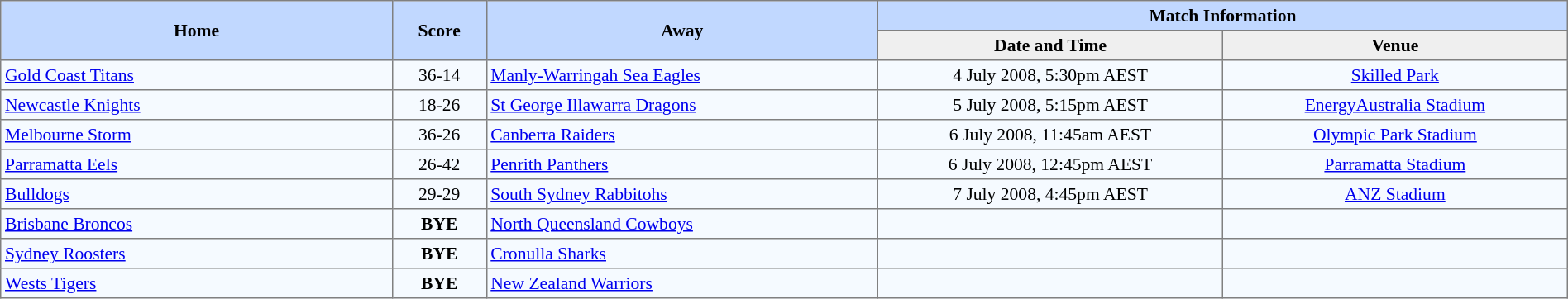<table border=1 style="border-collapse:collapse; font-size:90%;" cellpadding=3 cellspacing=0 width=100%>
<tr bgcolor=#C1D8FF>
<th rowspan=2 width=25%>Home</th>
<th rowspan=2 width=6%>Score</th>
<th rowspan=2 width=25%>Away</th>
<th colspan=6>Match Information</th>
</tr>
<tr bgcolor=#EFEFEF>
<th width=22%>Date and Time</th>
<th width=22%>Venue</th>
</tr>
<tr align=center bgcolor=#F5FAFF>
<td align=left> <a href='#'>Gold Coast Titans</a></td>
<td>36-14</td>
<td align=left> <a href='#'>Manly-Warringah Sea Eagles</a></td>
<td>4 July 2008, 5:30pm AEST</td>
<td><a href='#'>Skilled Park</a></td>
</tr>
<tr align=center bgcolor=#F5FAFF>
<td align=left> <a href='#'>Newcastle Knights</a></td>
<td>18-26</td>
<td align=left> <a href='#'>St George Illawarra Dragons</a></td>
<td>5 July 2008, 5:15pm AEST</td>
<td><a href='#'>EnergyAustralia Stadium</a></td>
</tr>
<tr align=center bgcolor=#F5FAFF>
<td align=left> <a href='#'>Melbourne Storm</a></td>
<td>36-26</td>
<td align=left> <a href='#'>Canberra Raiders</a></td>
<td>6 July 2008, 11:45am AEST</td>
<td><a href='#'>Olympic Park Stadium</a></td>
</tr>
<tr align=center bgcolor=#F5FAFF>
<td align=left> <a href='#'>Parramatta Eels</a></td>
<td>26-42</td>
<td align=left> <a href='#'>Penrith Panthers</a></td>
<td>6 July 2008, 12:45pm AEST</td>
<td><a href='#'>Parramatta Stadium</a></td>
</tr>
<tr align=center bgcolor=#F5FAFF>
<td align=left> <a href='#'>Bulldogs</a></td>
<td>29-29</td>
<td align=left> <a href='#'>South Sydney Rabbitohs</a></td>
<td>7 July 2008, 4:45pm AEST</td>
<td><a href='#'>ANZ Stadium</a></td>
</tr>
<tr align=center bgcolor=#F5FAFF>
<td align=left> <a href='#'>Brisbane Broncos</a></td>
<td><strong>BYE</strong></td>
<td align=left> <a href='#'>North Queensland Cowboys</a></td>
<td></td>
<td></td>
</tr>
<tr align=center bgcolor=#F5FAFF>
<td align=left> <a href='#'>Sydney Roosters</a></td>
<td><strong>BYE</strong></td>
<td align=left> <a href='#'>Cronulla Sharks</a></td>
<td></td>
<td></td>
</tr>
<tr align=center bgcolor=#F5FAFF>
<td align=left> <a href='#'>Wests Tigers</a></td>
<td><strong>BYE</strong></td>
<td align=left> <a href='#'>New Zealand Warriors</a></td>
<td></td>
<td></td>
</tr>
</table>
